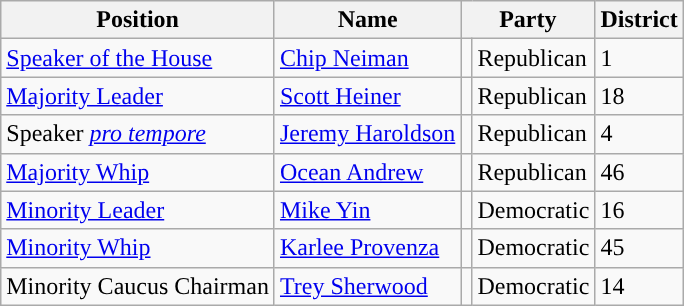<table class=wikitable>
<tr>
<th>Position</th>
<th>Name</th>
<th colspan=2>Party</th>
<th>District</th>
</tr>
<tr>
<td><a href='#'>Speaker of the House</a></td>
<td><a href='#'>Chip Neiman</a></td>
<td style="background:"></td>
<td>Republican</td>
<td>1</td>
</tr>
<tr>
<td><a href='#'>Majority Leader</a></td>
<td><a href='#'>Scott Heiner</a></td>
<td style="background:"></td>
<td>Republican</td>
<td>18</td>
</tr>
<tr>
<td>Speaker <em><a href='#'>pro tempore</a></em></td>
<td><a href='#'>Jeremy Haroldson</a></td>
<td style="background:"></td>
<td>Republican</td>
<td>4</td>
</tr>
<tr>
<td><a href='#'>Majority Whip</a></td>
<td><a href='#'>Ocean Andrew</a></td>
<td style="background:"></td>
<td>Republican</td>
<td>46</td>
</tr>
<tr>
<td><a href='#'>Minority Leader</a></td>
<td><a href='#'>Mike Yin</a></td>
<td style="background:"></td>
<td>Democratic</td>
<td>16</td>
</tr>
<tr>
<td><a href='#'>Minority Whip</a></td>
<td><a href='#'>Karlee Provenza</a></td>
<td style="background:"></td>
<td>Democratic</td>
<td>45</td>
</tr>
<tr>
<td>Minority Caucus Chairman</td>
<td><a href='#'>Trey Sherwood</a></td>
<td style="background:"></td>
<td>Democratic</td>
<td>14</td>
</tr>
</table>
